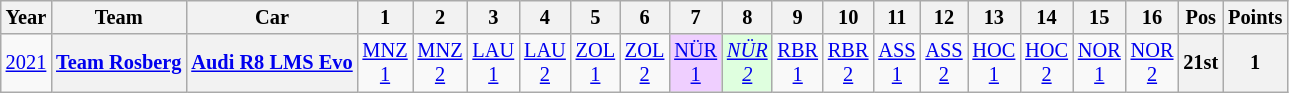<table class="wikitable" style="text-align:center; font-size:85%">
<tr>
<th>Year</th>
<th>Team</th>
<th>Car</th>
<th>1</th>
<th>2</th>
<th>3</th>
<th>4</th>
<th>5</th>
<th>6</th>
<th>7</th>
<th>8</th>
<th>9</th>
<th>10</th>
<th>11</th>
<th>12</th>
<th>13</th>
<th>14</th>
<th>15</th>
<th>16</th>
<th>Pos</th>
<th>Points</th>
</tr>
<tr>
<td><a href='#'>2021</a></td>
<th><a href='#'>Team Rosberg</a></th>
<th><a href='#'>Audi R8 LMS Evo</a></th>
<td><a href='#'>MNZ<br>1</a></td>
<td><a href='#'>MNZ<br>2</a></td>
<td><a href='#'>LAU<br>1</a></td>
<td><a href='#'>LAU<br>2</a></td>
<td><a href='#'>ZOL<br>1</a></td>
<td><a href='#'>ZOL<br>2</a></td>
<td style="background:#EFCFFF;"><a href='#'>NÜR<br>1</a><br></td>
<td style="background:#DFFFDF;"><em><a href='#'>NÜR<br>2</a></em><br></td>
<td><a href='#'>RBR<br>1</a></td>
<td><a href='#'>RBR<br>2</a></td>
<td><a href='#'>ASS<br>1</a></td>
<td><a href='#'>ASS<br>2</a></td>
<td><a href='#'>HOC<br>1</a></td>
<td><a href='#'>HOC<br>2</a></td>
<td><a href='#'>NOR<br>1</a></td>
<td><a href='#'>NOR<br>2</a></td>
<th>21st</th>
<th>1</th>
</tr>
</table>
